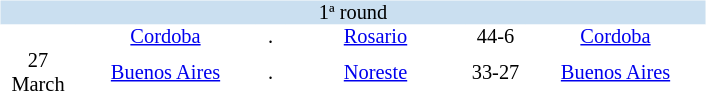<table width=940>
<tr>
<td width=470 valign="top"><br><table border=0 cellspacing=0 cellpadding=0 style="font-size: 85%; border-collapse: collapse;" width=470>
<tr bgcolor="#CADFF0">
<td style="font-size:100%"; align="center" colspan="6">1ª round</td>
</tr>
<tr align=center bgcolor=#FFFFFF>
<td width=50></td>
<td width=120><a href='#'>Cordoba</a></td>
<td width=20>.</td>
<td width=120><a href='#'>Rosario</a></td>
<td width=40>44-6</td>
<td width=120><a href='#'>Cordoba</a></td>
</tr>
<tr align=center bgcolor=#FFFFFF>
<td width=50>27 March</td>
<td width=120><a href='#'>Buenos Aires</a></td>
<td width=20>.</td>
<td width=120><a href='#'>Noreste</a></td>
<td width=40>33-27</td>
<td width=120><a href='#'>Buenos Aires</a></td>
</tr>
</table>
</td>
</tr>
</table>
